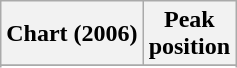<table class="wikitable sortable plainrowheaders" style="text-align:center">
<tr>
<th scope="col">Chart (2006)</th>
<th scope="col">Peak<br> position</th>
</tr>
<tr>
</tr>
<tr>
</tr>
<tr>
</tr>
<tr>
</tr>
<tr>
</tr>
<tr>
</tr>
<tr>
</tr>
<tr>
</tr>
<tr>
</tr>
<tr>
</tr>
<tr>
</tr>
<tr>
</tr>
<tr>
</tr>
<tr>
</tr>
<tr>
</tr>
<tr>
</tr>
<tr>
</tr>
<tr>
</tr>
<tr>
</tr>
<tr>
</tr>
<tr>
</tr>
</table>
